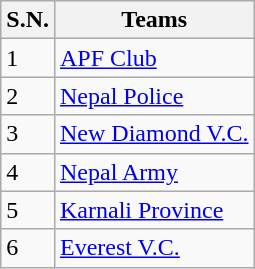<table class="wikitable">
<tr>
<th>S.N.</th>
<th>Teams</th>
</tr>
<tr>
<td>1</td>
<td><a href='#'>APF Club</a></td>
</tr>
<tr>
<td>2</td>
<td><a href='#'>Nepal Police</a></td>
</tr>
<tr>
<td>3</td>
<td><a href='#'>New Diamond V.C.</a></td>
</tr>
<tr>
<td>4</td>
<td><a href='#'>Nepal Army</a></td>
</tr>
<tr>
<td>5</td>
<td><a href='#'>Karnali Province</a></td>
</tr>
<tr>
<td>6</td>
<td><a href='#'>Everest V.C.</a></td>
</tr>
</table>
